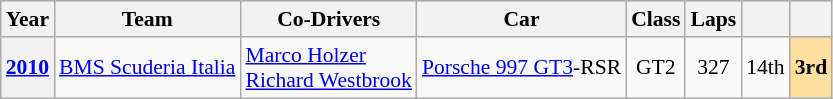<table class="wikitable" style="font-size:90%">
<tr>
<th>Year</th>
<th>Team</th>
<th>Co-Drivers</th>
<th>Car</th>
<th>Class</th>
<th>Laps</th>
<th></th>
<th></th>
</tr>
<tr align="center">
<th><a href='#'>2010</a></th>
<td align="left"><a href='#'>BMS Scuderia Italia</a></td>
<td align="left"> <a href='#'>Marco Holzer</a><br> <a href='#'>Richard Westbrook</a></td>
<td align="left"><a href='#'>Porsche 997 GT3</a>-RSR</td>
<td>GT2</td>
<td>327</td>
<td>14th</td>
<td style="background:#FFDF9F;"><strong>3rd</strong></td>
</tr>
</table>
